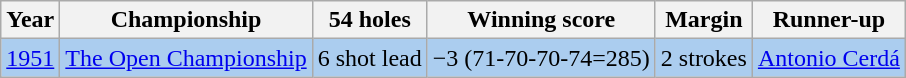<table class="wikitable">
<tr>
<th>Year</th>
<th>Championship</th>
<th>54 holes</th>
<th>Winning score</th>
<th>Margin</th>
<th>Runner-up</th>
</tr>
<tr style="background:#ABCDEF;">
<td><a href='#'>1951</a></td>
<td><a href='#'>The Open Championship</a></td>
<td>6 shot lead</td>
<td>−3 (71-70-70-74=285)</td>
<td>2 strokes</td>
<td> <a href='#'>Antonio Cerdá</a></td>
</tr>
</table>
